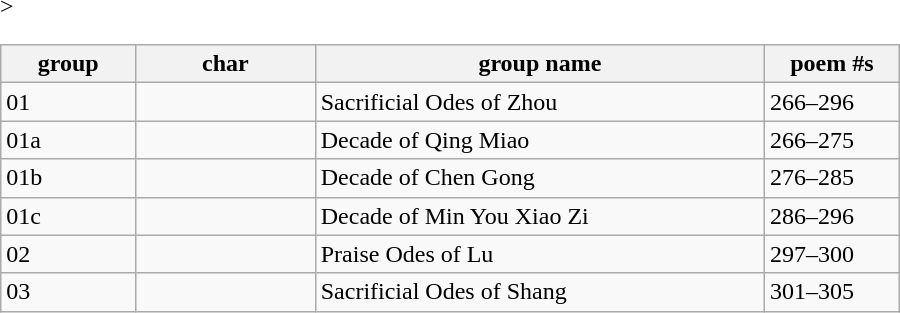<table class="wikitable" style="width: 600px;" >>
<tr>
<th width="15%">group</th>
<th width="20%">char</th>
<th>group name</th>
<th width="15%">poem #s</th>
</tr>
<tr>
<td>01</td>
<td></td>
<td>Sacrificial Odes of Zhou</td>
<td>266–296</td>
</tr>
<tr>
<td>01a</td>
<td></td>
<td>Decade of Qing Miao</td>
<td>266–275</td>
</tr>
<tr>
<td>01b</td>
<td></td>
<td>Decade of Chen Gong</td>
<td>276–285</td>
</tr>
<tr>
<td>01c</td>
<td></td>
<td>Decade of Min You Xiao Zi</td>
<td>286–296</td>
</tr>
<tr>
<td>02</td>
<td></td>
<td>Praise Odes of Lu</td>
<td>297–300</td>
</tr>
<tr>
<td>03</td>
<td></td>
<td>Sacrificial Odes of Shang</td>
<td>301–305</td>
</tr>
</table>
